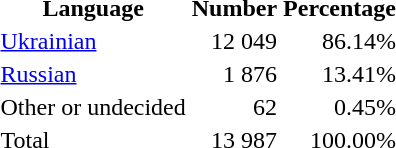<table class="standard">
<tr>
<th>Language</th>
<th>Number</th>
<th>Percentage</th>
</tr>
<tr>
<td><a href='#'>Ukrainian</a></td>
<td align="right">12 049</td>
<td align="right">86.14%</td>
</tr>
<tr>
<td><a href='#'>Russian</a></td>
<td align="right">1 876</td>
<td align="right">13.41%</td>
</tr>
<tr>
<td>Other or undecided</td>
<td align="right">62</td>
<td align="right">0.45%</td>
</tr>
<tr>
<td>Total</td>
<td align="right">13 987</td>
<td align="right">100.00%</td>
</tr>
</table>
